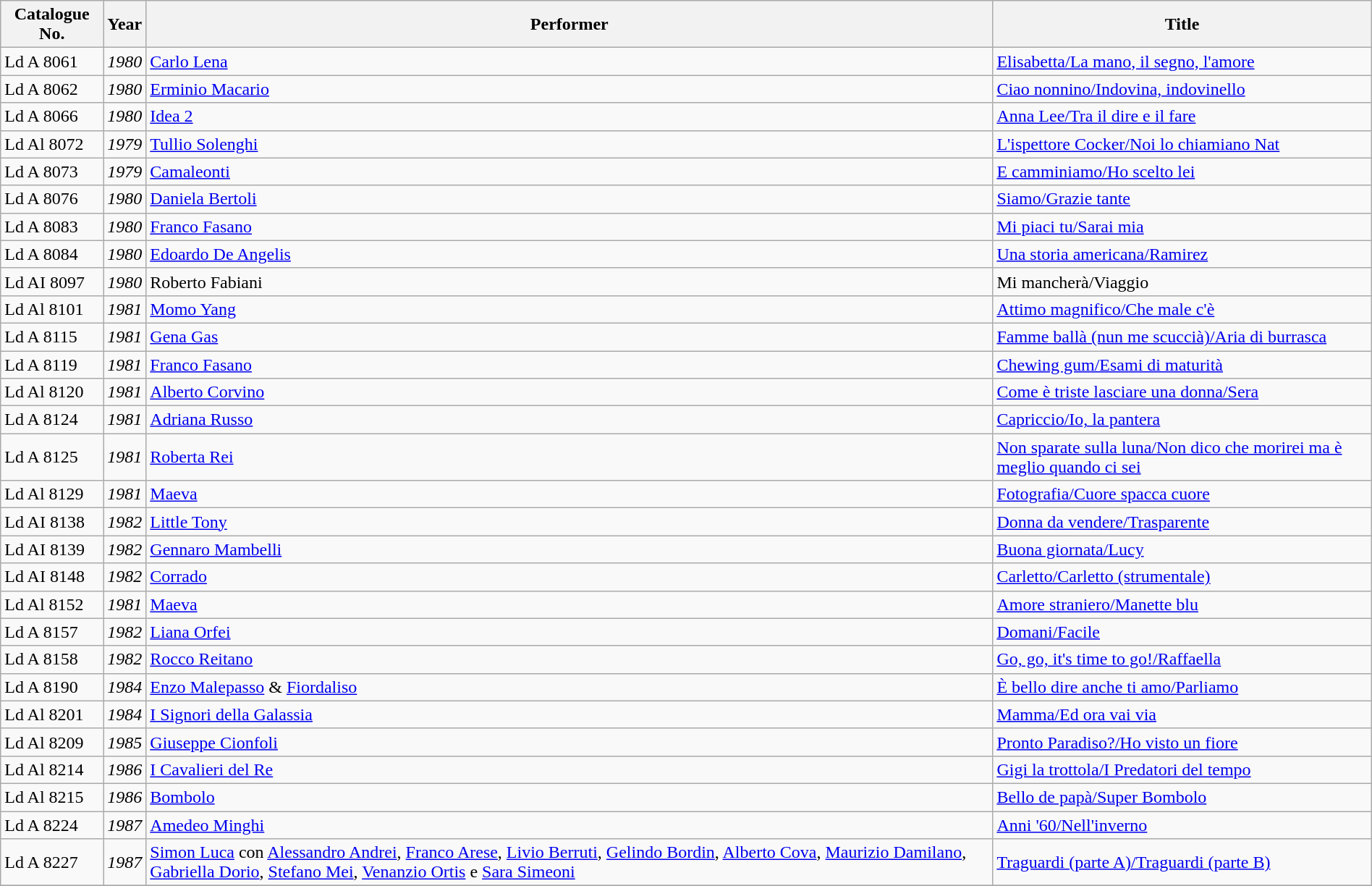<table class="wikitable" style="width:100%;margin:auto;clear:both;">
<tr bgcolor="#EFEFEF">
<th>Catalogue No.</th>
<th>Year</th>
<th>Performer</th>
<th>Title</th>
</tr>
<tr>
<td>Ld A 8061</td>
<td><em>1980</em></td>
<td><a href='#'>Carlo Lena</a></td>
<td><a href='#'>Elisabetta/La mano, il segno, l'amore</a></td>
</tr>
<tr>
<td>Ld A 8062</td>
<td><em>1980</em></td>
<td><a href='#'>Erminio Macario</a></td>
<td><a href='#'>Ciao nonnino/Indovina, indovinello</a></td>
</tr>
<tr>
<td>Ld A 8066</td>
<td><em>1980</em></td>
<td><a href='#'>Idea 2</a></td>
<td><a href='#'>Anna Lee/Tra il dire e il fare</a></td>
</tr>
<tr>
<td>Ld Al 8072</td>
<td><em>1979</em></td>
<td><a href='#'>Tullio Solenghi</a></td>
<td><a href='#'>L'ispettore Cocker/Noi lo chiamiano Nat</a></td>
</tr>
<tr>
<td>Ld A 8073</td>
<td><em>1979</em></td>
<td><a href='#'>Camaleonti</a></td>
<td><a href='#'>E camminiamo/Ho scelto lei</a></td>
</tr>
<tr>
<td>Ld A 8076</td>
<td><em>1980</em></td>
<td><a href='#'>Daniela Bertoli</a></td>
<td><a href='#'>Siamo/Grazie tante</a></td>
</tr>
<tr>
<td>Ld A 8083</td>
<td><em>1980</em></td>
<td><a href='#'>Franco Fasano</a></td>
<td><a href='#'>Mi piaci tu/Sarai mia</a></td>
</tr>
<tr>
<td>Ld A 8084</td>
<td><em>1980</em></td>
<td><a href='#'>Edoardo De Angelis</a></td>
<td><a href='#'>Una storia americana/Ramirez</a></td>
</tr>
<tr>
<td>Ld AI 8097</td>
<td><em>1980</em></td>
<td>Roberto Fabiani</td>
<td>Mi mancherà/Viaggio</td>
</tr>
<tr>
<td>Ld Al 8101</td>
<td><em>1981</em></td>
<td><a href='#'>Momo Yang</a></td>
<td><a href='#'>Attimo magnifico/Che male c'è</a></td>
</tr>
<tr>
<td>Ld A 8115</td>
<td><em>1981</em></td>
<td><a href='#'>Gena Gas</a></td>
<td><a href='#'>Famme ballà (nun me scuccià)/Aria di burrasca</a></td>
</tr>
<tr>
<td>Ld A 8119</td>
<td><em>1981</em></td>
<td><a href='#'>Franco Fasano</a></td>
<td><a href='#'>Chewing gum/Esami di maturità</a></td>
</tr>
<tr>
<td>Ld Al 8120</td>
<td><em>1981</em></td>
<td><a href='#'>Alberto Corvino</a></td>
<td><a href='#'>Come è triste lasciare una donna/Sera</a></td>
</tr>
<tr>
<td>Ld A 8124</td>
<td><em>1981</em></td>
<td><a href='#'>Adriana Russo</a></td>
<td><a href='#'>Capriccio/Io, la pantera</a></td>
</tr>
<tr>
<td>Ld A 8125</td>
<td><em>1981</em></td>
<td><a href='#'>Roberta Rei</a></td>
<td><a href='#'>Non sparate sulla luna/Non dico che morirei ma è meglio quando ci sei</a></td>
</tr>
<tr>
<td>Ld Al 8129</td>
<td><em>1981</em></td>
<td><a href='#'>Maeva</a></td>
<td><a href='#'>Fotografia/Cuore spacca cuore</a></td>
</tr>
<tr>
<td>Ld AI 8138</td>
<td><em>1982</em></td>
<td><a href='#'>Little Tony</a></td>
<td><a href='#'>Donna da vendere/Trasparente</a></td>
</tr>
<tr>
<td>Ld AI 8139</td>
<td><em>1982</em></td>
<td><a href='#'>Gennaro Mambelli</a></td>
<td><a href='#'>Buona giornata/Lucy</a></td>
</tr>
<tr>
<td>Ld AI 8148</td>
<td><em>1982</em></td>
<td><a href='#'>Corrado</a></td>
<td><a href='#'>Carletto/Carletto (strumentale)</a></td>
</tr>
<tr>
<td>Ld Al 8152</td>
<td><em>1981</em></td>
<td><a href='#'>Maeva</a></td>
<td><a href='#'>Amore straniero/Manette blu</a></td>
</tr>
<tr>
<td>Ld A 8157</td>
<td><em>1982</em></td>
<td><a href='#'>Liana Orfei</a></td>
<td><a href='#'>Domani/Facile</a></td>
</tr>
<tr>
<td>Ld A 8158</td>
<td><em>1982</em></td>
<td><a href='#'>Rocco Reitano</a></td>
<td><a href='#'>Go, go, it's time to go!/Raffaella</a></td>
</tr>
<tr>
<td>Ld A 8190</td>
<td><em>1984</em></td>
<td><a href='#'>Enzo Malepasso</a> & <a href='#'>Fiordaliso</a></td>
<td><a href='#'>È bello dire anche ti amo/Parliamo</a></td>
</tr>
<tr>
<td>Ld Al 8201</td>
<td><em>1984</em></td>
<td><a href='#'>I Signori della Galassia</a></td>
<td><a href='#'>Mamma/Ed ora vai via</a></td>
</tr>
<tr>
<td>Ld Al 8209</td>
<td><em>1985</em></td>
<td><a href='#'>Giuseppe Cionfoli</a></td>
<td><a href='#'>Pronto Paradiso?/Ho visto un fiore</a></td>
</tr>
<tr>
<td>Ld Al 8214</td>
<td><em>1986</em></td>
<td><a href='#'>I Cavalieri del Re</a></td>
<td><a href='#'>Gigi la trottola/I Predatori del tempo</a></td>
</tr>
<tr>
<td>Ld Al 8215</td>
<td><em>1986</em></td>
<td><a href='#'>Bombolo</a></td>
<td><a href='#'>Bello de papà/Super Bombolo</a></td>
</tr>
<tr>
<td>Ld A 8224</td>
<td><em>1987</em></td>
<td><a href='#'>Amedeo Minghi</a></td>
<td><a href='#'>Anni '60/Nell'inverno</a></td>
</tr>
<tr>
<td>Ld A 8227</td>
<td><em>1987</em></td>
<td><a href='#'>Simon Luca</a> con <a href='#'>Alessandro Andrei</a>, <a href='#'>Franco Arese</a>, <a href='#'>Livio Berruti</a>, <a href='#'>Gelindo Bordin</a>, <a href='#'>Alberto Cova</a>, <a href='#'>Maurizio Damilano</a>, <a href='#'>Gabriella Dorio</a>, <a href='#'>Stefano Mei</a>, <a href='#'>Venanzio Ortis</a> e <a href='#'>Sara Simeoni</a></td>
<td><a href='#'>Traguardi (parte A)/Traguardi (parte B)</a></td>
</tr>
<tr>
</tr>
</table>
